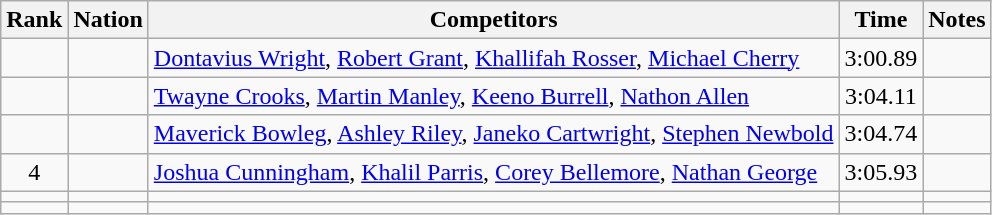<table class="wikitable sortable" style="text-align:center">
<tr>
<th>Rank</th>
<th>Nation</th>
<th>Competitors</th>
<th>Time</th>
<th>Notes</th>
</tr>
<tr>
<td></td>
<td align=left></td>
<td align=left><a href='#'>Dontavius Wright</a>, <a href='#'>Robert Grant</a>, <a href='#'>Khallifah Rosser</a>, <a href='#'>Michael Cherry</a></td>
<td>3:00.89</td>
<td></td>
</tr>
<tr>
<td></td>
<td align=left></td>
<td align=left><a href='#'>Twayne Crooks</a>, <a href='#'>Martin Manley</a>, <a href='#'>Keeno Burrell</a>, <a href='#'>Nathon Allen</a></td>
<td>3:04.11</td>
<td></td>
</tr>
<tr>
<td></td>
<td align=left></td>
<td align=left><a href='#'>Maverick Bowleg</a>, <a href='#'>Ashley Riley</a>, <a href='#'>Janeko Cartwright</a>, <a href='#'>Stephen Newbold</a></td>
<td>3:04.74</td>
<td></td>
</tr>
<tr>
<td>4</td>
<td align=left></td>
<td align=left><a href='#'>Joshua Cunningham</a>, <a href='#'>Khalil Parris</a>, <a href='#'>Corey Bellemore</a>, <a href='#'>Nathan George</a></td>
<td>3:05.93</td>
<td></td>
</tr>
<tr>
<td></td>
<td align=left></td>
<td align=left></td>
<td></td>
<td></td>
</tr>
<tr>
<td></td>
<td align=left></td>
<td align=left></td>
<td></td>
<td></td>
</tr>
</table>
